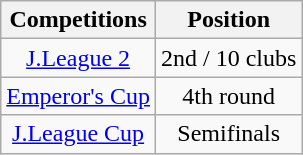<table class="wikitable" style="text-align:center;">
<tr>
<th>Competitions</th>
<th>Position</th>
</tr>
<tr>
<td><a href='#'>J.League 2</a></td>
<td>2nd / 10 clubs</td>
</tr>
<tr>
<td><a href='#'>Emperor's Cup</a></td>
<td>4th round</td>
</tr>
<tr>
<td><a href='#'>J.League Cup</a></td>
<td>Semifinals</td>
</tr>
</table>
